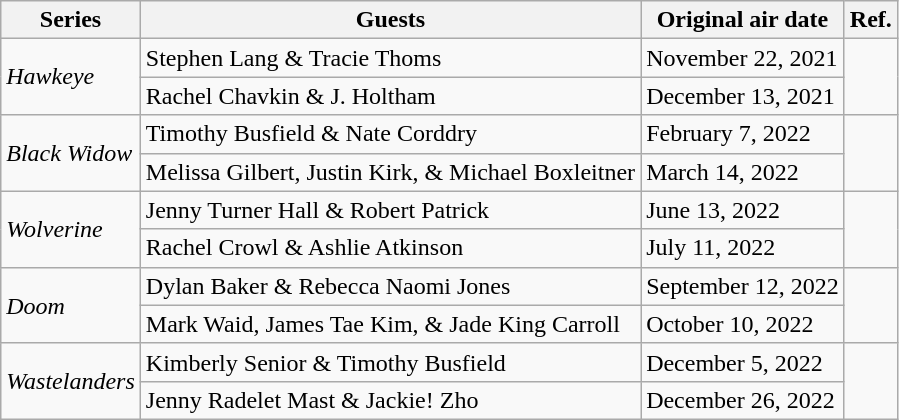<table class="wikitable">
<tr>
<th>Series</th>
<th>Guests</th>
<th>Original air date</th>
<th>Ref.</th>
</tr>
<tr>
<td rowspan="2"><em>Hawkeye</em></td>
<td>Stephen Lang & Tracie Thoms</td>
<td>November 22, 2021</td>
<td align="center" rowspan="2"></td>
</tr>
<tr>
<td>Rachel Chavkin & J. Holtham</td>
<td>December 13, 2021</td>
</tr>
<tr>
<td rowspan="2"><em>Black Widow</em></td>
<td>Timothy Busfield & Nate Corddry</td>
<td>February 7, 2022</td>
<td align="center" rowspan="2"></td>
</tr>
<tr>
<td>Melissa Gilbert, Justin Kirk, & Michael Boxleitner</td>
<td>March 14, 2022</td>
</tr>
<tr>
<td rowspan="2"><em>Wolverine</em></td>
<td>Jenny Turner Hall & Robert Patrick</td>
<td>June 13, 2022</td>
<td align="center" rowspan="2"></td>
</tr>
<tr>
<td>Rachel Crowl & Ashlie Atkinson</td>
<td>July 11, 2022</td>
</tr>
<tr>
<td rowspan="2"><em>Doom</em></td>
<td>Dylan Baker & Rebecca Naomi Jones</td>
<td>September 12, 2022</td>
<td align="center" rowspan="2"></td>
</tr>
<tr>
<td>Mark Waid, James Tae Kim, & Jade King Carroll</td>
<td>October 10, 2022</td>
</tr>
<tr>
<td rowspan="2"><em>Wastelanders</em></td>
<td>Kimberly Senior & Timothy Busfield</td>
<td>December 5, 2022</td>
<td align="center" rowspan="2"></td>
</tr>
<tr>
<td>Jenny Radelet Mast & Jackie! Zho </td>
<td>December 26, 2022</td>
</tr>
</table>
